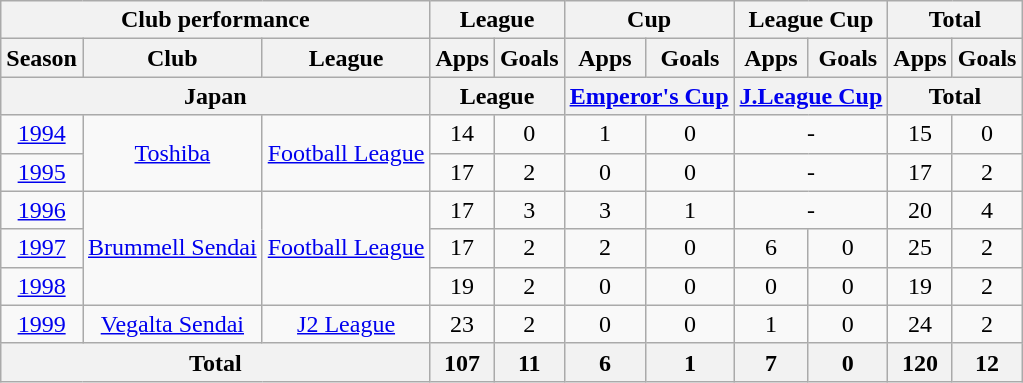<table class="wikitable" style="text-align:center;">
<tr>
<th colspan=3>Club performance</th>
<th colspan=2>League</th>
<th colspan=2>Cup</th>
<th colspan=2>League Cup</th>
<th colspan=2>Total</th>
</tr>
<tr>
<th>Season</th>
<th>Club</th>
<th>League</th>
<th>Apps</th>
<th>Goals</th>
<th>Apps</th>
<th>Goals</th>
<th>Apps</th>
<th>Goals</th>
<th>Apps</th>
<th>Goals</th>
</tr>
<tr>
<th colspan=3>Japan</th>
<th colspan=2>League</th>
<th colspan=2><a href='#'>Emperor's Cup</a></th>
<th colspan=2><a href='#'>J.League Cup</a></th>
<th colspan=2>Total</th>
</tr>
<tr>
<td><a href='#'>1994</a></td>
<td rowspan="2"><a href='#'>Toshiba</a></td>
<td rowspan="2"><a href='#'>Football League</a></td>
<td>14</td>
<td>0</td>
<td>1</td>
<td>0</td>
<td colspan="2">-</td>
<td>15</td>
<td>0</td>
</tr>
<tr>
<td><a href='#'>1995</a></td>
<td>17</td>
<td>2</td>
<td>0</td>
<td>0</td>
<td colspan="2">-</td>
<td>17</td>
<td>2</td>
</tr>
<tr>
<td><a href='#'>1996</a></td>
<td rowspan="3"><a href='#'>Brummell Sendai</a></td>
<td rowspan="3"><a href='#'>Football League</a></td>
<td>17</td>
<td>3</td>
<td>3</td>
<td>1</td>
<td colspan="2">-</td>
<td>20</td>
<td>4</td>
</tr>
<tr>
<td><a href='#'>1997</a></td>
<td>17</td>
<td>2</td>
<td>2</td>
<td>0</td>
<td>6</td>
<td>0</td>
<td>25</td>
<td>2</td>
</tr>
<tr>
<td><a href='#'>1998</a></td>
<td>19</td>
<td>2</td>
<td>0</td>
<td>0</td>
<td>0</td>
<td>0</td>
<td>19</td>
<td>2</td>
</tr>
<tr>
<td><a href='#'>1999</a></td>
<td><a href='#'>Vegalta Sendai</a></td>
<td><a href='#'>J2 League</a></td>
<td>23</td>
<td>2</td>
<td>0</td>
<td>0</td>
<td>1</td>
<td>0</td>
<td>24</td>
<td>2</td>
</tr>
<tr>
<th colspan=3>Total</th>
<th>107</th>
<th>11</th>
<th>6</th>
<th>1</th>
<th>7</th>
<th>0</th>
<th>120</th>
<th>12</th>
</tr>
</table>
